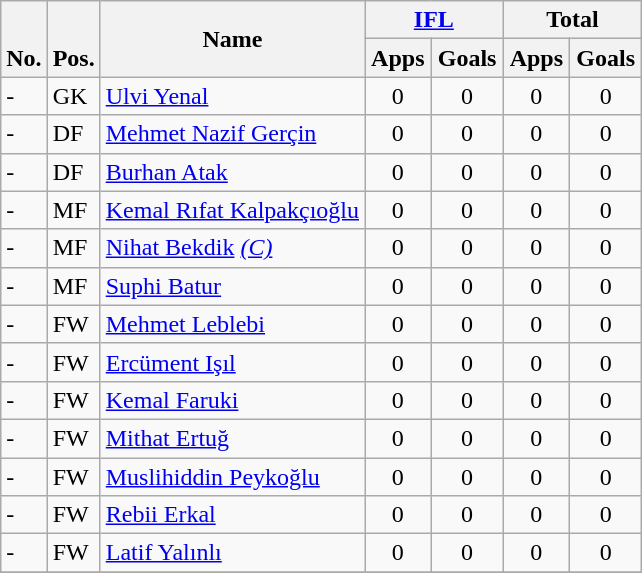<table class="wikitable" style="text-align:center">
<tr>
<th rowspan="2" valign="bottom">No.</th>
<th rowspan="2" valign="bottom">Pos.</th>
<th rowspan="2">Name</th>
<th colspan="2" width="85"><a href='#'>IFL</a></th>
<th colspan="2" width="85">Total</th>
</tr>
<tr>
<th>Apps</th>
<th>Goals</th>
<th>Apps</th>
<th>Goals</th>
</tr>
<tr>
<td align="left">-</td>
<td align="left">GK</td>
<td align="left"> <a href='#'>Ulvi Yenal</a></td>
<td>0</td>
<td>0</td>
<td>0</td>
<td>0</td>
</tr>
<tr>
<td align="left">-</td>
<td align="left">DF</td>
<td align="left"> <a href='#'>Mehmet Nazif Gerçin</a></td>
<td>0</td>
<td>0</td>
<td>0</td>
<td>0</td>
</tr>
<tr>
<td align="left">-</td>
<td align="left">DF</td>
<td align="left"> <a href='#'>Burhan Atak</a></td>
<td>0</td>
<td>0</td>
<td>0</td>
<td>0</td>
</tr>
<tr>
<td align="left">-</td>
<td align="left">MF</td>
<td align="left"> <a href='#'>Kemal Rıfat Kalpakçıoğlu</a></td>
<td>0</td>
<td>0</td>
<td>0</td>
<td>0</td>
</tr>
<tr>
<td align="left">-</td>
<td align="left">MF</td>
<td align="left"> <a href='#'>Nihat Bekdik</a> <em><a href='#'>(C)</a></em></td>
<td>0</td>
<td>0</td>
<td>0</td>
<td>0</td>
</tr>
<tr>
<td align="left">-</td>
<td align="left">MF</td>
<td align="left"> <a href='#'>Suphi Batur</a></td>
<td>0</td>
<td>0</td>
<td>0</td>
<td>0</td>
</tr>
<tr>
<td align="left">-</td>
<td align="left">FW</td>
<td align="left"> <a href='#'>Mehmet Leblebi</a></td>
<td>0</td>
<td>0</td>
<td>0</td>
<td>0</td>
</tr>
<tr>
<td align="left">-</td>
<td align="left">FW</td>
<td align="left"> <a href='#'>Ercüment Işıl</a></td>
<td>0</td>
<td>0</td>
<td>0</td>
<td>0</td>
</tr>
<tr>
<td align="left">-</td>
<td align="left">FW</td>
<td align="left"> <a href='#'>Kemal Faruki</a></td>
<td>0</td>
<td>0</td>
<td>0</td>
<td>0</td>
</tr>
<tr>
<td align="left">-</td>
<td align="left">FW</td>
<td align="left"> <a href='#'>Mithat Ertuğ</a></td>
<td>0</td>
<td>0</td>
<td>0</td>
<td>0</td>
</tr>
<tr>
<td align="left">-</td>
<td align="left">FW</td>
<td align="left"> <a href='#'>Muslihiddin Peykoğlu</a></td>
<td>0</td>
<td>0</td>
<td>0</td>
<td>0</td>
</tr>
<tr>
<td align="left">-</td>
<td align="left">FW</td>
<td align="left"> <a href='#'>Rebii Erkal</a></td>
<td>0</td>
<td>0</td>
<td>0</td>
<td>0</td>
</tr>
<tr>
<td align="left">-</td>
<td align="left">FW</td>
<td align="left"> <a href='#'>Latif Yalınlı</a></td>
<td>0</td>
<td>0</td>
<td>0</td>
<td>0</td>
</tr>
<tr>
</tr>
</table>
